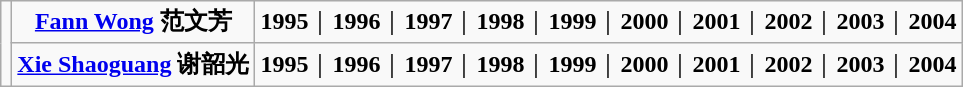<table class="wikitable" style="text-align:center">
<tr>
<td rowspan=2><div></div></td>
<td><strong><a href='#'>Fann Wong</a> 范文芳</strong></td>
<td><strong>1995</strong>｜<strong>1996</strong>｜<strong>1997</strong>｜<strong>1998</strong>｜<strong>1999</strong>｜<strong>2000</strong>｜<strong>2001</strong>｜<strong>2002</strong>｜<strong>2003</strong>｜<strong>2004</strong></td>
</tr>
<tr>
<td><strong><a href='#'>Xie Shaoguang</a> 谢韶光</strong></td>
<td><strong>1995</strong>｜<strong>1996</strong>｜<strong>1997</strong>｜<strong>1998</strong>｜<strong>1999</strong>｜<strong>2000</strong>｜<strong>2001</strong>｜<strong>2002</strong>｜<strong>2003</strong>｜<strong>2004</strong></td>
</tr>
</table>
